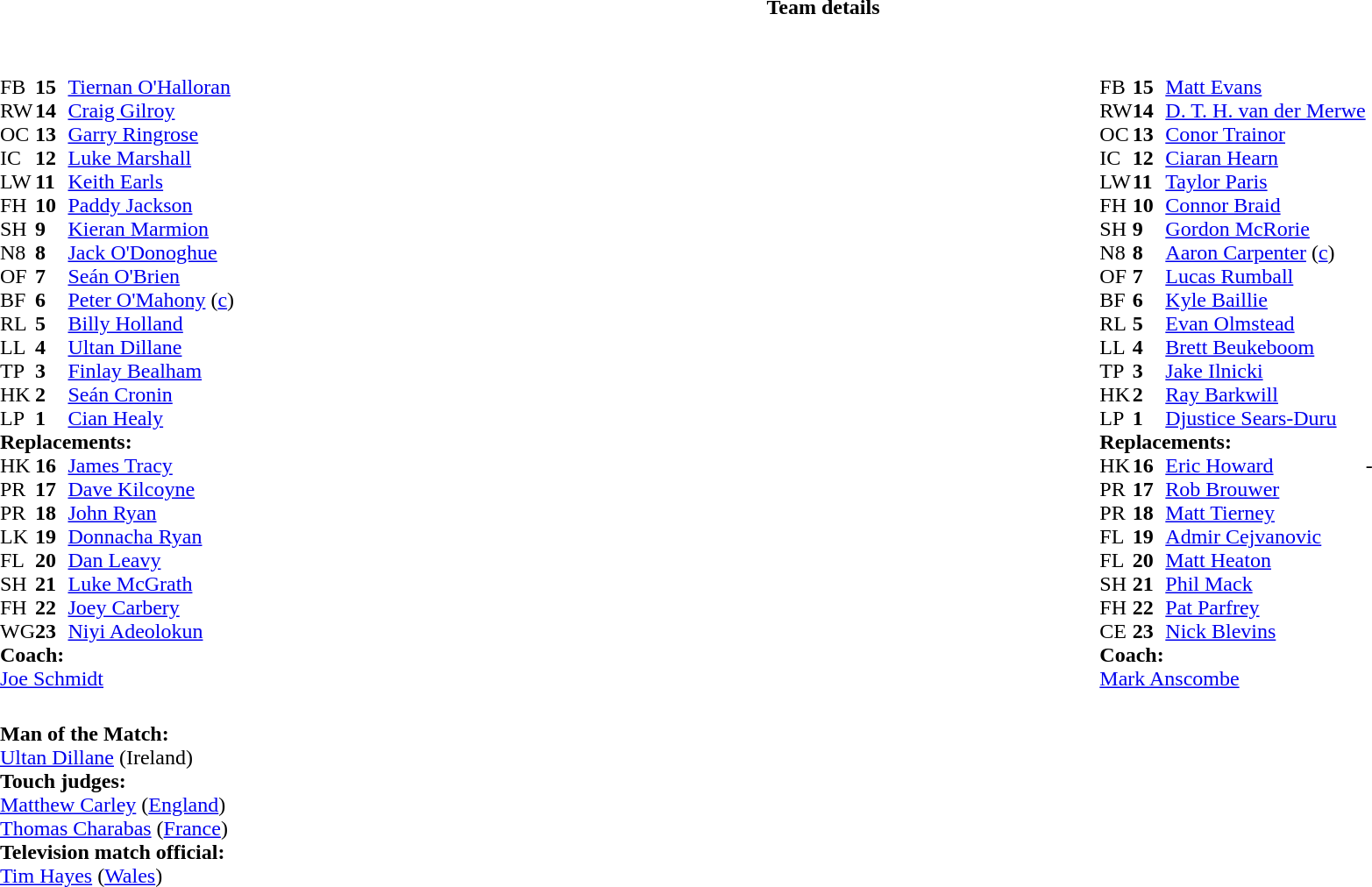<table border="0" width="100%" class="collapsible collapsed">
<tr>
<th>Team details</th>
</tr>
<tr>
<td><br><table width="100%">
<tr>
<td valign="top" width="50%"><br><table style="font-size: 100%" cellspacing="0" cellpadding="0">
<tr>
<th width="25"></th>
<th width="25"></th>
</tr>
<tr>
<td>FB</td>
<td><strong>15</strong></td>
<td><a href='#'>Tiernan O'Halloran</a></td>
</tr>
<tr>
<td>RW</td>
<td><strong>14</strong></td>
<td><a href='#'>Craig Gilroy</a></td>
<td></td>
<td></td>
</tr>
<tr>
<td>OC</td>
<td><strong>13</strong></td>
<td><a href='#'>Garry Ringrose</a></td>
</tr>
<tr>
<td>IC</td>
<td><strong>12</strong></td>
<td><a href='#'>Luke Marshall</a></td>
</tr>
<tr>
<td>LW</td>
<td><strong>11</strong></td>
<td><a href='#'>Keith Earls</a></td>
</tr>
<tr>
<td>FH</td>
<td><strong>10</strong></td>
<td><a href='#'>Paddy Jackson</a></td>
<td></td>
<td></td>
</tr>
<tr>
<td>SH</td>
<td><strong>9</strong></td>
<td><a href='#'>Kieran Marmion</a></td>
<td></td>
<td></td>
</tr>
<tr>
<td>N8</td>
<td><strong>8</strong></td>
<td><a href='#'>Jack O'Donoghue</a></td>
</tr>
<tr>
<td>OF</td>
<td><strong>7</strong></td>
<td><a href='#'>Seán O'Brien</a></td>
<td></td>
<td></td>
</tr>
<tr>
<td>BF</td>
<td><strong>6</strong></td>
<td><a href='#'>Peter O'Mahony</a> (<a href='#'>c</a>)</td>
</tr>
<tr>
<td>RL</td>
<td><strong>5</strong></td>
<td><a href='#'>Billy Holland</a></td>
</tr>
<tr>
<td>LL</td>
<td><strong>4</strong></td>
<td><a href='#'>Ultan Dillane</a></td>
<td></td>
<td></td>
</tr>
<tr>
<td>TP</td>
<td><strong>3</strong></td>
<td><a href='#'>Finlay Bealham</a></td>
<td></td>
<td></td>
</tr>
<tr>
<td>HK</td>
<td><strong>2</strong></td>
<td><a href='#'>Seán Cronin</a></td>
<td></td>
<td></td>
</tr>
<tr>
<td>LP</td>
<td><strong>1</strong></td>
<td><a href='#'>Cian Healy</a></td>
<td></td>
<td></td>
</tr>
<tr>
<td colspan=3><strong>Replacements:</strong></td>
</tr>
<tr>
<td>HK</td>
<td><strong>16</strong></td>
<td><a href='#'>James Tracy</a></td>
<td></td>
<td></td>
</tr>
<tr>
<td>PR</td>
<td><strong>17</strong></td>
<td><a href='#'>Dave Kilcoyne</a></td>
<td></td>
<td></td>
</tr>
<tr>
<td>PR</td>
<td><strong>18</strong></td>
<td><a href='#'>John Ryan</a></td>
<td></td>
<td></td>
</tr>
<tr>
<td>LK</td>
<td><strong>19</strong></td>
<td><a href='#'>Donnacha Ryan</a></td>
<td></td>
<td></td>
</tr>
<tr>
<td>FL</td>
<td><strong>20</strong></td>
<td><a href='#'>Dan Leavy</a></td>
<td></td>
<td></td>
</tr>
<tr>
<td>SH</td>
<td><strong>21</strong></td>
<td><a href='#'>Luke McGrath</a></td>
<td></td>
<td></td>
</tr>
<tr>
<td>FH</td>
<td><strong>22</strong></td>
<td><a href='#'>Joey Carbery</a></td>
<td></td>
<td></td>
</tr>
<tr>
<td>WG</td>
<td><strong>23</strong></td>
<td><a href='#'>Niyi Adeolokun</a></td>
<td></td>
<td></td>
</tr>
<tr>
<td colspan=3><strong>Coach:</strong></td>
</tr>
<tr>
<td colspan="4"> <a href='#'>Joe Schmidt</a></td>
</tr>
</table>
</td>
<td valign="top" width="50%"><br><table style="font-size: 100%" cellspacing="0" cellpadding="0" align="center">
<tr>
<th width="25"></th>
<th width="25"></th>
</tr>
<tr>
<td>FB</td>
<td><strong>15</strong></td>
<td><a href='#'>Matt Evans</a></td>
</tr>
<tr>
<td>RW</td>
<td><strong>14</strong></td>
<td><a href='#'>D. T. H. van der Merwe</a></td>
</tr>
<tr>
<td>OC</td>
<td><strong>13</strong></td>
<td><a href='#'>Conor Trainor</a></td>
</tr>
<tr>
<td>IC</td>
<td><strong>12</strong></td>
<td><a href='#'>Ciaran Hearn</a></td>
<td></td>
<td></td>
</tr>
<tr>
<td>LW</td>
<td><strong>11</strong></td>
<td><a href='#'>Taylor Paris</a></td>
</tr>
<tr>
<td>FH</td>
<td><strong>10</strong></td>
<td><a href='#'>Connor Braid</a></td>
</tr>
<tr>
<td>SH</td>
<td><strong>9</strong></td>
<td><a href='#'>Gordon McRorie</a></td>
<td></td>
<td></td>
</tr>
<tr>
<td>N8</td>
<td><strong>8</strong></td>
<td><a href='#'>Aaron Carpenter</a> (<a href='#'>c</a>)</td>
<td></td>
<td></td>
</tr>
<tr>
<td>OF</td>
<td><strong>7</strong></td>
<td><a href='#'>Lucas Rumball</a></td>
<td></td>
<td></td>
</tr>
<tr>
<td>BF</td>
<td><strong>6</strong></td>
<td><a href='#'>Kyle Baillie</a></td>
</tr>
<tr>
<td>RL</td>
<td><strong>5</strong></td>
<td><a href='#'>Evan Olmstead</a></td>
</tr>
<tr>
<td>LL</td>
<td><strong>4</strong></td>
<td><a href='#'>Brett Beukeboom</a></td>
</tr>
<tr>
<td>TP</td>
<td><strong>3</strong></td>
<td><a href='#'>Jake Ilnicki</a></td>
<td></td>
<td></td>
</tr>
<tr>
<td>HK</td>
<td><strong>2</strong></td>
<td><a href='#'>Ray Barkwill</a></td>
<td></td>
<td colspan=2></td>
<td></td>
</tr>
<tr>
<td>LP</td>
<td><strong>1</strong></td>
<td><a href='#'>Djustice Sears-Duru</a></td>
<td></td>
<td></td>
</tr>
<tr>
<td colspan=3><strong>Replacements:</strong></td>
</tr>
<tr>
<td>HK</td>
<td><strong>16</strong></td>
<td><a href='#'>Eric Howard</a></td>
<td></td>
<td>-</td>
<td></td>
<td></td>
</tr>
<tr>
<td>PR</td>
<td><strong>17</strong></td>
<td><a href='#'>Rob Brouwer</a></td>
<td></td>
<td></td>
</tr>
<tr>
<td>PR</td>
<td><strong>18</strong></td>
<td><a href='#'>Matt Tierney</a></td>
<td></td>
<td></td>
</tr>
<tr>
<td>FL</td>
<td><strong>19</strong></td>
<td><a href='#'>Admir Cejvanovic</a></td>
<td></td>
<td></td>
</tr>
<tr>
<td>FL</td>
<td><strong>20</strong></td>
<td><a href='#'>Matt Heaton</a></td>
<td></td>
<td></td>
</tr>
<tr>
<td>SH</td>
<td><strong>21</strong></td>
<td><a href='#'>Phil Mack</a></td>
<td></td>
<td></td>
</tr>
<tr>
<td>FH</td>
<td><strong>22</strong></td>
<td><a href='#'>Pat Parfrey</a></td>
</tr>
<tr>
<td>CE</td>
<td><strong>23</strong></td>
<td><a href='#'>Nick Blevins</a></td>
<td></td>
<td></td>
</tr>
<tr>
<td colspan=3><strong>Coach:</strong></td>
</tr>
<tr>
<td colspan="4"> <a href='#'>Mark Anscombe</a></td>
</tr>
</table>
</td>
</tr>
</table>
<table width=100% style="font-size: 100%">
<tr>
<td><br><strong>Man of the Match:</strong>
<br><a href='#'>Ultan Dillane</a> (Ireland)<br><strong>Touch judges:</strong>
<br><a href='#'>Matthew Carley</a> (<a href='#'>England</a>)
<br><a href='#'>Thomas Charabas</a> (<a href='#'>France</a>)
<br><strong>Television match official:</strong>
<br><a href='#'>Tim Hayes</a> (<a href='#'>Wales</a>)</td>
</tr>
</table>
</td>
</tr>
</table>
